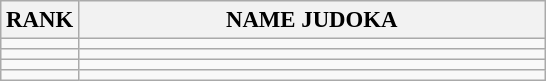<table class="wikitable" style="font-size:95%;">
<tr>
<th>RANK</th>
<th align="left" style="width: 20em">NAME JUDOKA</th>
</tr>
<tr>
<td align="center"></td>
<td></td>
</tr>
<tr>
<td align="center"></td>
<td></td>
</tr>
<tr>
<td align="center"></td>
<td></td>
</tr>
<tr>
<td align="center"></td>
<td></td>
</tr>
</table>
